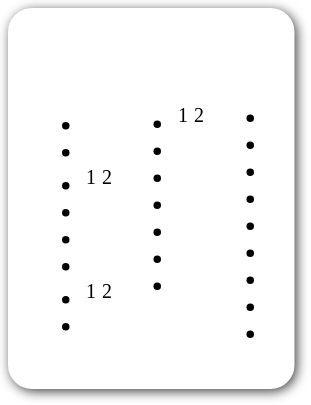<table style=" border-radius:1em; box-shadow: 0.1em 0.1em 0.5em rgba(0,0,0,0.75); background-color: white; border: 1px solid white; padding: 5px;">
<tr style="vertical-align:top;">
<td><br><table>
<tr>
<td><br><ul><li></li><li></li><li><em></em><sup>1</sup> <sup>2</sup></li><li></li><li></li><li></li><li><em></em><sup>1</sup> <sup>2</sup></li><li></li></ul></td>
<td valign="top"><br><ul><li><em></em><sup>1</sup> <sup>2</sup></li><li></li><li></li><li></li><li></li><li></li><li></li></ul></td>
<td valign="top"><br><ul><li></li><li></li><li></li><li></li><li></li><li></li><li></li><li></li><li></li></ul></td>
<td></td>
</tr>
</table>
</td>
</tr>
</table>
